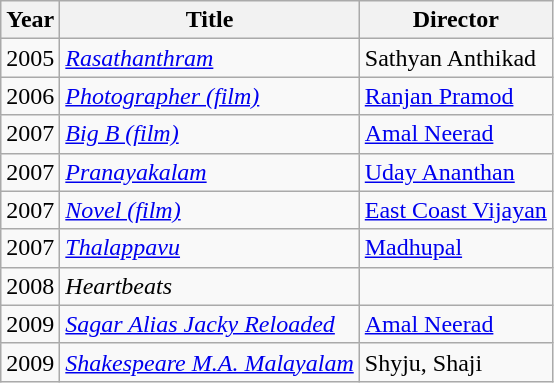<table class="wikitable">
<tr>
<th>Year</th>
<th>Title</th>
<th>Director</th>
</tr>
<tr>
<td>2005</td>
<td><em><a href='#'>Rasathanthram</a></em></td>
<td>Sathyan Anthikad</td>
</tr>
<tr>
<td>2006</td>
<td><em><a href='#'>Photographer (film)</a></em></td>
<td><a href='#'>Ranjan Pramod</a></td>
</tr>
<tr>
<td>2007</td>
<td><em><a href='#'>Big B (film)</a></em></td>
<td><a href='#'>Amal Neerad</a></td>
</tr>
<tr>
<td>2007</td>
<td><em><a href='#'>Pranayakalam</a></em></td>
<td><a href='#'>Uday Ananthan</a></td>
</tr>
<tr>
<td>2007</td>
<td><em><a href='#'>Novel (film)</a></em></td>
<td><a href='#'>East Coast Vijayan</a></td>
</tr>
<tr>
<td>2007</td>
<td><em><a href='#'>Thalappavu</a></em></td>
<td><a href='#'>Madhupal</a></td>
</tr>
<tr>
<td>2008</td>
<td><em>Heartbeats</em></td>
<td></td>
</tr>
<tr>
<td>2009</td>
<td><em><a href='#'>Sagar Alias Jacky Reloaded</a></em></td>
<td><a href='#'>Amal Neerad</a></td>
</tr>
<tr>
<td>2009</td>
<td><em><a href='#'>Shakespeare M.A. Malayalam</a></em></td>
<td>Shyju, Shaji</td>
</tr>
</table>
